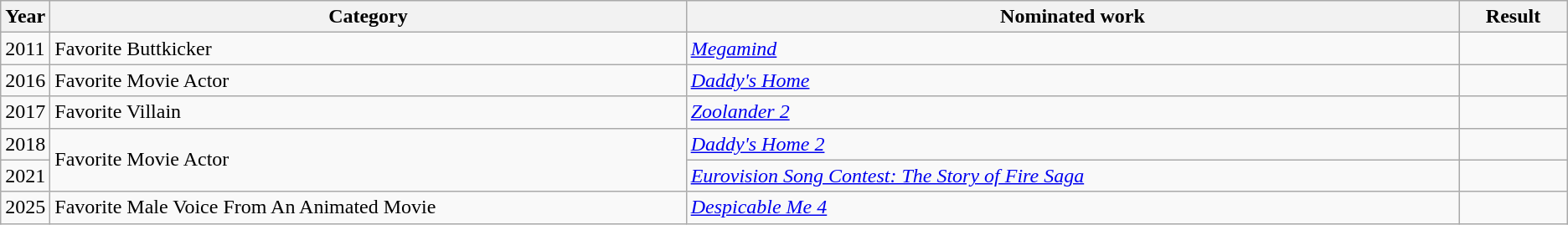<table class=wikitable>
<tr>
<th scope="col" style="width:1em;">Year</th>
<th scope="col" style="width:32em;">Category</th>
<th scope="col" style="width:39em;">Nominated work</th>
<th scope="col" style="width:5em;">Result</th>
</tr>
<tr>
<td>2011</td>
<td>Favorite Buttkicker</td>
<td><em><a href='#'>Megamind</a></em></td>
<td></td>
</tr>
<tr>
<td>2016</td>
<td rowspan="1">Favorite Movie Actor</td>
<td><em><a href='#'>Daddy's Home</a></em></td>
<td></td>
</tr>
<tr>
<td>2017</td>
<td rowspan="1">Favorite Villain</td>
<td><em><a href='#'>Zoolander 2</a></em></td>
<td></td>
</tr>
<tr>
<td>2018</td>
<td rowspan="2">Favorite Movie Actor</td>
<td><em><a href='#'>Daddy's Home 2</a></em></td>
<td></td>
</tr>
<tr>
<td>2021</td>
<td><em><a href='#'>Eurovision Song Contest: The Story of Fire Saga</a></em></td>
<td></td>
</tr>
<tr>
<td>2025</td>
<td rowspan="1">Favorite Male Voice From An Animated Movie</td>
<td><em><a href='#'>Despicable Me 4</a></em></td>
<td></td>
</tr>
</table>
